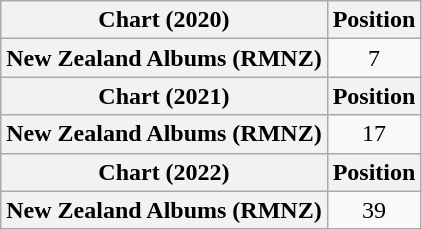<table class="wikitable sortable plainrowheaders">
<tr>
<th>Chart (2020)</th>
<th>Position</th>
</tr>
<tr>
<th scope="row">New Zealand Albums (RMNZ)</th>
<td style="text-align:center;">7</td>
</tr>
<tr>
<th>Chart (2021)</th>
<th>Position</th>
</tr>
<tr>
<th scope="row">New Zealand Albums (RMNZ)</th>
<td style="text-align:center;">17</td>
</tr>
<tr>
<th>Chart (2022)</th>
<th>Position</th>
</tr>
<tr>
<th scope="row">New Zealand Albums (RMNZ)</th>
<td style="text-align:center;">39</td>
</tr>
</table>
